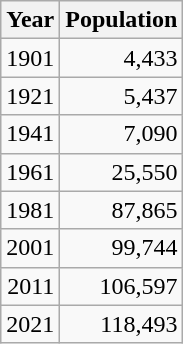<table class="wikitable" style="float:left; margin: 0.5em; text-align:right;">
<tr>
<th>Year</th>
<th>Population</th>
</tr>
<tr>
<td>1901</td>
<td>4,433</td>
</tr>
<tr>
<td>1921</td>
<td>5,437</td>
</tr>
<tr>
<td>1941</td>
<td>7,090</td>
</tr>
<tr>
<td>1961</td>
<td>25,550</td>
</tr>
<tr>
<td>1981</td>
<td>87,865</td>
</tr>
<tr>
<td>2001</td>
<td>99,744</td>
</tr>
<tr>
<td>2011</td>
<td>106,597</td>
</tr>
<tr>
<td>2021</td>
<td>118,493</td>
</tr>
</table>
